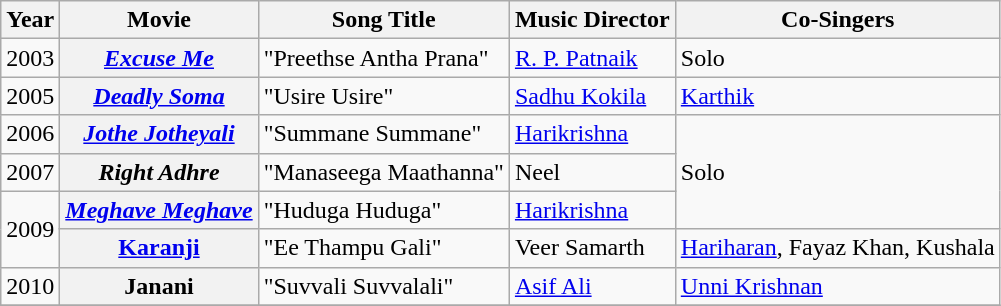<table class="wikitable">
<tr>
<th>Year</th>
<th>Movie</th>
<th>Song Title</th>
<th>Music Director</th>
<th>Co-Singers</th>
</tr>
<tr>
<td>2003</td>
<th><strong><a href='#'><em>Excuse Me</em></a> </strong></th>
<td>"Preethse Antha Prana"</td>
<td><a href='#'>R. P. Patnaik</a></td>
<td>Solo</td>
</tr>
<tr>
<td>2005</td>
<th><strong><em><a href='#'>Deadly Soma</a></em></strong></th>
<td>"Usire Usire"</td>
<td><a href='#'>Sadhu Kokila</a></td>
<td><a href='#'>Karthik</a></td>
</tr>
<tr>
<td>2006</td>
<th><strong><em><a href='#'>Jothe Jotheyali</a></em></strong></th>
<td>"Summane Summane"</td>
<td><a href='#'>Harikrishna</a></td>
<td rowspan="3">Solo</td>
</tr>
<tr>
<td>2007</td>
<th><strong><em>Right Adhre</em></strong></th>
<td>"Manaseega Maathanna"</td>
<td>Neel</td>
</tr>
<tr>
<td rowspan="2">2009</td>
<th><strong><em><a href='#'>Meghave Meghave</a><em> <strong></th>
<td>"Huduga Huduga"</td>
<td><a href='#'>Harikrishna</a></td>
</tr>
<tr>
<th></strong> <a href='#'></em>Karanji<em></a><strong></th>
<td>"Ee Thampu Gali"</td>
<td>Veer Samarth</td>
<td><a href='#'>Hariharan</a>, Fayaz Khan, Kushala</td>
</tr>
<tr>
<td>2010</td>
<th></em>Janani<em></th>
<td>"Suvvali Suvvalali"</td>
<td><a href='#'>Asif Ali</a></td>
<td><a href='#'>Unni Krishnan</a></td>
</tr>
<tr>
</tr>
</table>
